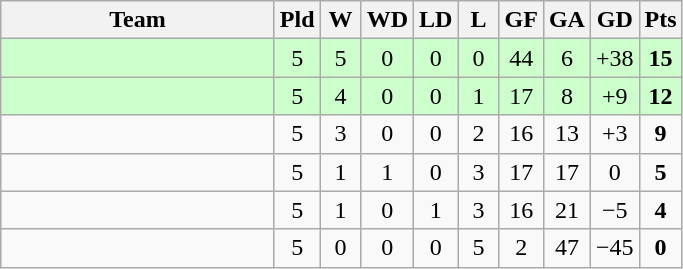<table class="wikitable" style="text-align:center">
<tr>
<th width=175>Team</th>
<th width=20>Pld</th>
<th width=20>W</th>
<th width=20>WD</th>
<th width=20>LD</th>
<th width=20>L</th>
<th width=20>GF</th>
<th width=20>GA</th>
<th width=20>GD</th>
<th width=20>Pts</th>
</tr>
<tr bgcolor=ccffcc>
<td align=left></td>
<td>5</td>
<td>5</td>
<td>0</td>
<td>0</td>
<td>0</td>
<td>44</td>
<td>6</td>
<td>+38</td>
<td><strong>15</strong></td>
</tr>
<tr bgcolor=ccffcc>
<td align=left></td>
<td>5</td>
<td>4</td>
<td>0</td>
<td>0</td>
<td>1</td>
<td>17</td>
<td>8</td>
<td>+9</td>
<td><strong>12</strong></td>
</tr>
<tr>
<td align=left></td>
<td>5</td>
<td>3</td>
<td>0</td>
<td>0</td>
<td>2</td>
<td>16</td>
<td>13</td>
<td>+3</td>
<td><strong>9</strong></td>
</tr>
<tr>
<td align=left></td>
<td>5</td>
<td>1</td>
<td>1</td>
<td>0</td>
<td>3</td>
<td>17</td>
<td>17</td>
<td>0</td>
<td><strong>5</strong></td>
</tr>
<tr>
<td align=left></td>
<td>5</td>
<td>1</td>
<td>0</td>
<td>1</td>
<td>3</td>
<td>16</td>
<td>21</td>
<td>−5</td>
<td><strong>4</strong></td>
</tr>
<tr>
<td align=left></td>
<td>5</td>
<td>0</td>
<td>0</td>
<td>0</td>
<td>5</td>
<td>2</td>
<td>47</td>
<td>−45</td>
<td><strong>0</strong></td>
</tr>
</table>
